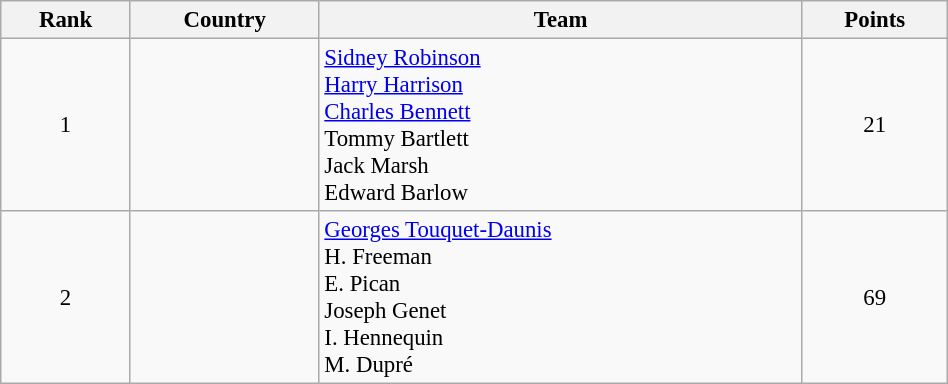<table class="wikitable sortable" style=" text-align:center; font-size:95%;" width="50%">
<tr>
<th>Rank</th>
<th>Country</th>
<th>Team</th>
<th>Points</th>
</tr>
<tr>
<td align=center>1</td>
<td align=left></td>
<td align=left><a href='#'>Sidney Robinson</a><br><a href='#'>Harry Harrison</a><br><a href='#'>Charles Bennett</a><br>Tommy Bartlett<br>Jack Marsh<br>Edward Barlow</td>
<td>21</td>
</tr>
<tr>
<td align=center>2</td>
<td align=left></td>
<td align=left><a href='#'>Georges Touquet-Daunis</a><br>H. Freeman<br>E. Pican<br>Joseph Genet<br>I. Hennequin<br>M. Dupré</td>
<td>69</td>
</tr>
</table>
